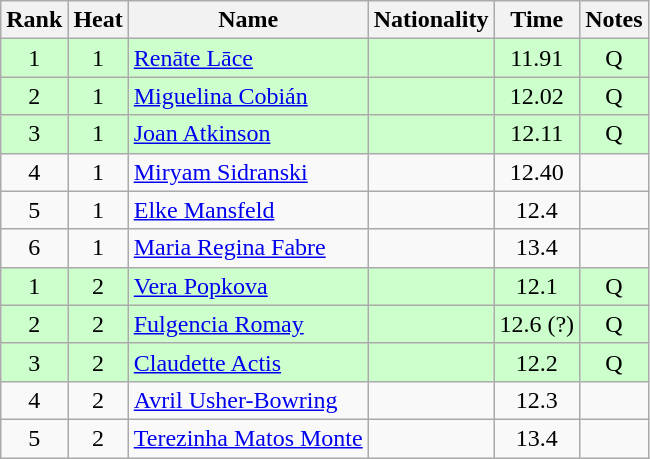<table class="wikitable sortable" style="text-align:center">
<tr>
<th>Rank</th>
<th>Heat</th>
<th>Name</th>
<th>Nationality</th>
<th>Time</th>
<th>Notes</th>
</tr>
<tr bgcolor=ccffcc>
<td>1</td>
<td>1</td>
<td align=left><a href='#'>Renāte Lāce</a></td>
<td align=left></td>
<td>11.91</td>
<td>Q</td>
</tr>
<tr bgcolor=ccffcc>
<td>2</td>
<td>1</td>
<td align=left><a href='#'>Miguelina Cobián</a></td>
<td align=left></td>
<td>12.02</td>
<td>Q</td>
</tr>
<tr bgcolor=ccffcc>
<td>3</td>
<td>1</td>
<td align=left><a href='#'>Joan Atkinson</a></td>
<td align=left></td>
<td>12.11</td>
<td>Q</td>
</tr>
<tr>
<td>4</td>
<td>1</td>
<td align=left><a href='#'>Miryam Sidranski</a></td>
<td align=left></td>
<td>12.40</td>
<td></td>
</tr>
<tr>
<td>5</td>
<td>1</td>
<td align=left><a href='#'>Elke Mansfeld</a></td>
<td align=left></td>
<td>12.4</td>
<td></td>
</tr>
<tr>
<td>6</td>
<td>1</td>
<td align=left><a href='#'>Maria Regina Fabre</a></td>
<td align=left></td>
<td>13.4</td>
<td></td>
</tr>
<tr bgcolor=ccffcc>
<td>1</td>
<td>2</td>
<td align=left><a href='#'>Vera Popkova</a></td>
<td align=left></td>
<td>12.1</td>
<td>Q</td>
</tr>
<tr bgcolor=ccffcc>
<td>2</td>
<td>2</td>
<td align=left><a href='#'>Fulgencia Romay</a></td>
<td align=left></td>
<td>12.6 (?)</td>
<td>Q</td>
</tr>
<tr bgcolor=ccffcc>
<td>3</td>
<td>2</td>
<td align=left><a href='#'>Claudette Actis</a></td>
<td align=left></td>
<td>12.2</td>
<td>Q</td>
</tr>
<tr>
<td>4</td>
<td>2</td>
<td align=left><a href='#'>Avril Usher-Bowring</a></td>
<td align=left></td>
<td>12.3</td>
<td></td>
</tr>
<tr>
<td>5</td>
<td>2</td>
<td align=left><a href='#'>Terezinha Matos Monte</a></td>
<td align=left></td>
<td>13.4</td>
<td></td>
</tr>
</table>
